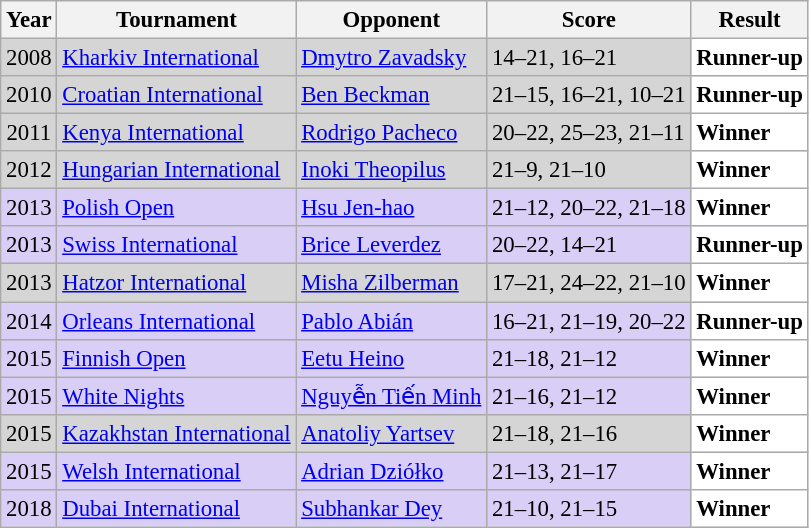<table class="sortable wikitable" style="font-size: 95%;">
<tr>
<th>Year</th>
<th>Tournament</th>
<th>Opponent</th>
<th>Score</th>
<th>Result</th>
</tr>
<tr style="background:#D5D5D5">
<td align="center">2008</td>
<td align="left"><a href='#'>Kharkiv International</a></td>
<td align="left"> <a href='#'>Dmytro Zavadsky</a></td>
<td align="left">14–21, 16–21</td>
<td style="text-align:left; background:white"> <strong>Runner-up</strong></td>
</tr>
<tr style="background:#D5D5D5">
<td align="center">2010</td>
<td align="left"><a href='#'>Croatian International</a></td>
<td align="left"> <a href='#'>Ben Beckman</a></td>
<td align="left">21–15, 16–21, 10–21</td>
<td style="text-align:left; background:white"> <strong>Runner-up</strong></td>
</tr>
<tr style="background:#D5D5D5">
<td align="center">2011</td>
<td align="left"><a href='#'>Kenya International</a></td>
<td align="left"> <a href='#'>Rodrigo Pacheco</a></td>
<td align="left">20–22, 25–23, 21–11</td>
<td style="text-align:left; background:white"> <strong>Winner</strong></td>
</tr>
<tr style="background:#D5D5D5">
<td align="center">2012</td>
<td align="left"><a href='#'>Hungarian International</a></td>
<td align="left"> <a href='#'>Inoki Theopilus</a></td>
<td align="left">21–9, 21–10</td>
<td style="text-align:left; background:white"> <strong>Winner</strong></td>
</tr>
<tr style="background:#D8CEF6">
<td align="center">2013</td>
<td align="left"><a href='#'>Polish Open</a></td>
<td align="left"> <a href='#'>Hsu Jen-hao</a></td>
<td align="left">21–12, 20–22, 21–18</td>
<td style="text-align:left; background:white"> <strong>Winner</strong></td>
</tr>
<tr style="background:#D8CEF6">
<td align="center">2013</td>
<td align="left"><a href='#'>Swiss International</a></td>
<td align="left"> <a href='#'>Brice Leverdez</a></td>
<td align="left">20–22, 14–21</td>
<td style="text-align:left; background:white"> <strong>Runner-up</strong></td>
</tr>
<tr style="background:#D5D5D5">
<td align="center">2013</td>
<td align="left"><a href='#'>Hatzor International</a></td>
<td align="left"> <a href='#'>Misha Zilberman</a></td>
<td align="left">17–21, 24–22, 21–10</td>
<td style="text-align:left; background:white"> <strong>Winner</strong></td>
</tr>
<tr style="background:#D8CEF6">
<td align="center">2014</td>
<td align="left"><a href='#'>Orleans International</a></td>
<td align="left"> <a href='#'>Pablo Abián</a></td>
<td align="left">16–21, 21–19, 20–22</td>
<td style="text-align:left; background:white"> <strong>Runner-up</strong></td>
</tr>
<tr style="background:#D8CEF6">
<td align="center">2015</td>
<td align="left"><a href='#'>Finnish Open</a></td>
<td align="left"> <a href='#'>Eetu Heino</a></td>
<td align="left">21–18, 21–12</td>
<td style="text-align:left; background:white"> <strong>Winner</strong></td>
</tr>
<tr style="background:#D8CEF6">
<td align="center">2015</td>
<td align="left"><a href='#'>White Nights</a></td>
<td align="left"> <a href='#'>Nguyễn Tiến Minh</a></td>
<td align="left">21–16, 21–12</td>
<td style="text-align:left; background:white"> <strong>Winner</strong></td>
</tr>
<tr style="background:#D5D5D5">
<td align="center">2015</td>
<td align="left"><a href='#'>Kazakhstan International</a></td>
<td align="left"> <a href='#'>Anatoliy Yartsev</a></td>
<td align="left">21–18, 21–16</td>
<td style="text-align:left; background:white"> <strong>Winner</strong></td>
</tr>
<tr style="background:#D8CEF6">
<td align="center">2015</td>
<td align="left"><a href='#'>Welsh International</a></td>
<td align="left"> <a href='#'>Adrian Dziółko</a></td>
<td align="left">21–13, 21–17</td>
<td style="text-align:left; background:white"> <strong>Winner</strong></td>
</tr>
<tr style="background:#D8CEF6">
<td align="center">2018</td>
<td align="left"><a href='#'>Dubai International</a></td>
<td align="left"> <a href='#'>Subhankar Dey</a></td>
<td align="left">21–10, 21–15</td>
<td style="text-align:left; background:white"> <strong>Winner</strong></td>
</tr>
</table>
